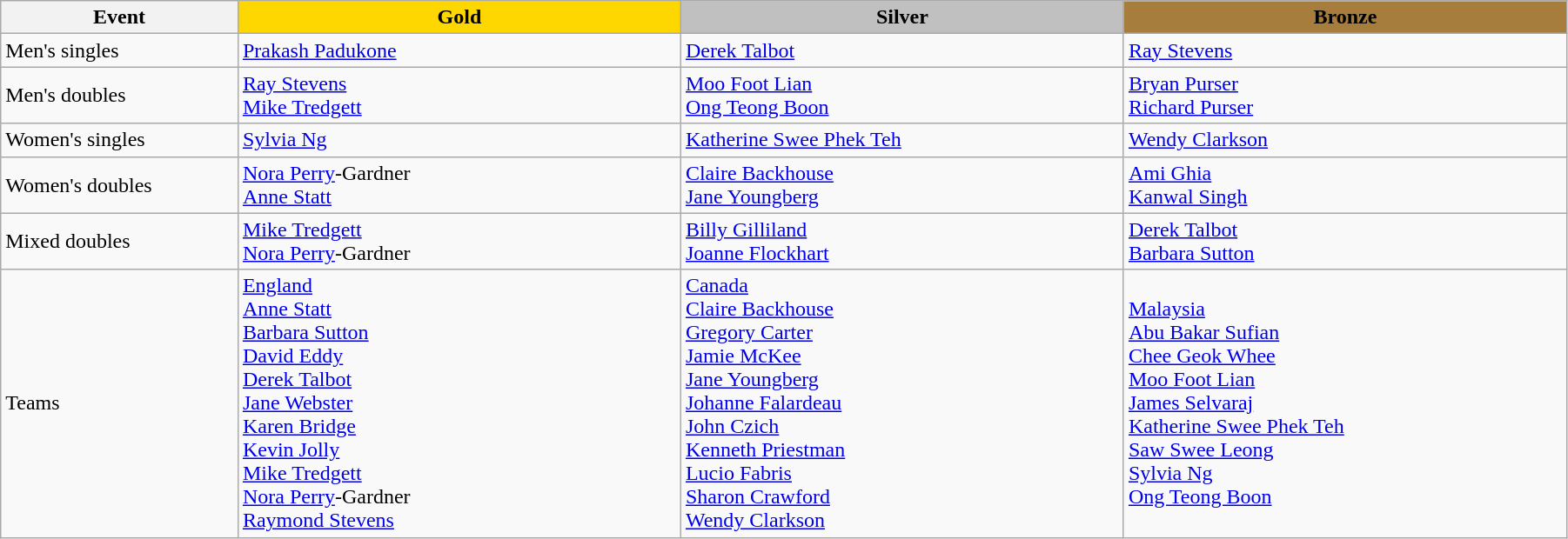<table class="wikitable" style="width:95%;">
<tr>
<th style="width:15%;"><strong>Event</strong></th>
<th style="background:gold; width:28%;">Gold</th>
<th style="background:silver; width:28%;">Silver</th>
<th style="background:#a67d3d; width:28%;">Bronze</th>
</tr>
<tr>
<td>Men's singles</td>
<td> <a href='#'>Prakash Padukone</a></td>
<td> <a href='#'>Derek Talbot</a></td>
<td> <a href='#'>Ray Stevens</a></td>
</tr>
<tr>
<td>Men's doubles</td>
<td> <a href='#'>Ray Stevens</a> <br>  <a href='#'>Mike Tredgett</a></td>
<td> <a href='#'>Moo Foot Lian</a> <br> <a href='#'>Ong Teong Boon</a></td>
<td> <a href='#'>Bryan Purser</a> <br>  <a href='#'>Richard Purser</a></td>
</tr>
<tr>
<td>Women's singles</td>
<td> <a href='#'>Sylvia Ng</a></td>
<td> <a href='#'>Katherine Swee Phek Teh</a></td>
<td> <a href='#'>Wendy Clarkson</a></td>
</tr>
<tr>
<td>Women's doubles</td>
<td> <a href='#'>Nora Perry</a>-Gardner <br>  <a href='#'>Anne Statt</a></td>
<td> <a href='#'>Claire Backhouse</a> <br>  <a href='#'>Jane Youngberg</a></td>
<td> <a href='#'>Ami Ghia</a> <br>  <a href='#'>Kanwal Singh</a></td>
</tr>
<tr>
<td>Mixed doubles</td>
<td> <a href='#'>Mike Tredgett</a> <br>  <a href='#'>Nora Perry</a>-Gardner</td>
<td> <a href='#'>Billy Gilliland</a> <br>  <a href='#'>Joanne Flockhart</a></td>
<td> <a href='#'>Derek Talbot</a> <br>  <a href='#'>Barbara Sutton</a></td>
</tr>
<tr>
<td>Teams</td>
<td> <a href='#'>England</a><br><a href='#'>Anne Statt</a><br><a href='#'>Barbara Sutton</a><br><a href='#'>David Eddy</a><br><a href='#'>Derek Talbot</a><br><a href='#'>Jane Webster</a><br><a href='#'>Karen Bridge</a><br><a href='#'>Kevin Jolly</a><br><a href='#'>Mike Tredgett</a><br><a href='#'>Nora Perry</a>-Gardner<br><a href='#'>Raymond Stevens</a></td>
<td> <a href='#'>Canada</a><br><a href='#'>Claire Backhouse</a><br><a href='#'>Gregory Carter</a><br><a href='#'>Jamie McKee</a><br><a href='#'>Jane Youngberg</a><br><a href='#'>Johanne Falardeau</a><br><a href='#'>John Czich</a><br><a href='#'>Kenneth Priestman</a><br><a href='#'>Lucio Fabris</a><br><a href='#'>Sharon Crawford</a><br><a href='#'>Wendy Clarkson</a></td>
<td> <a href='#'>Malaysia</a><br><a href='#'>Abu Bakar Sufian</a><br><a href='#'>Chee Geok Whee</a><br><a href='#'>Moo Foot Lian</a><br><a href='#'>James Selvaraj</a><br><a href='#'>Katherine Swee Phek Teh</a><br><a href='#'>Saw Swee Leong</a><br><a href='#'>Sylvia Ng</a><br><a href='#'>Ong Teong Boon</a></td>
</tr>
</table>
